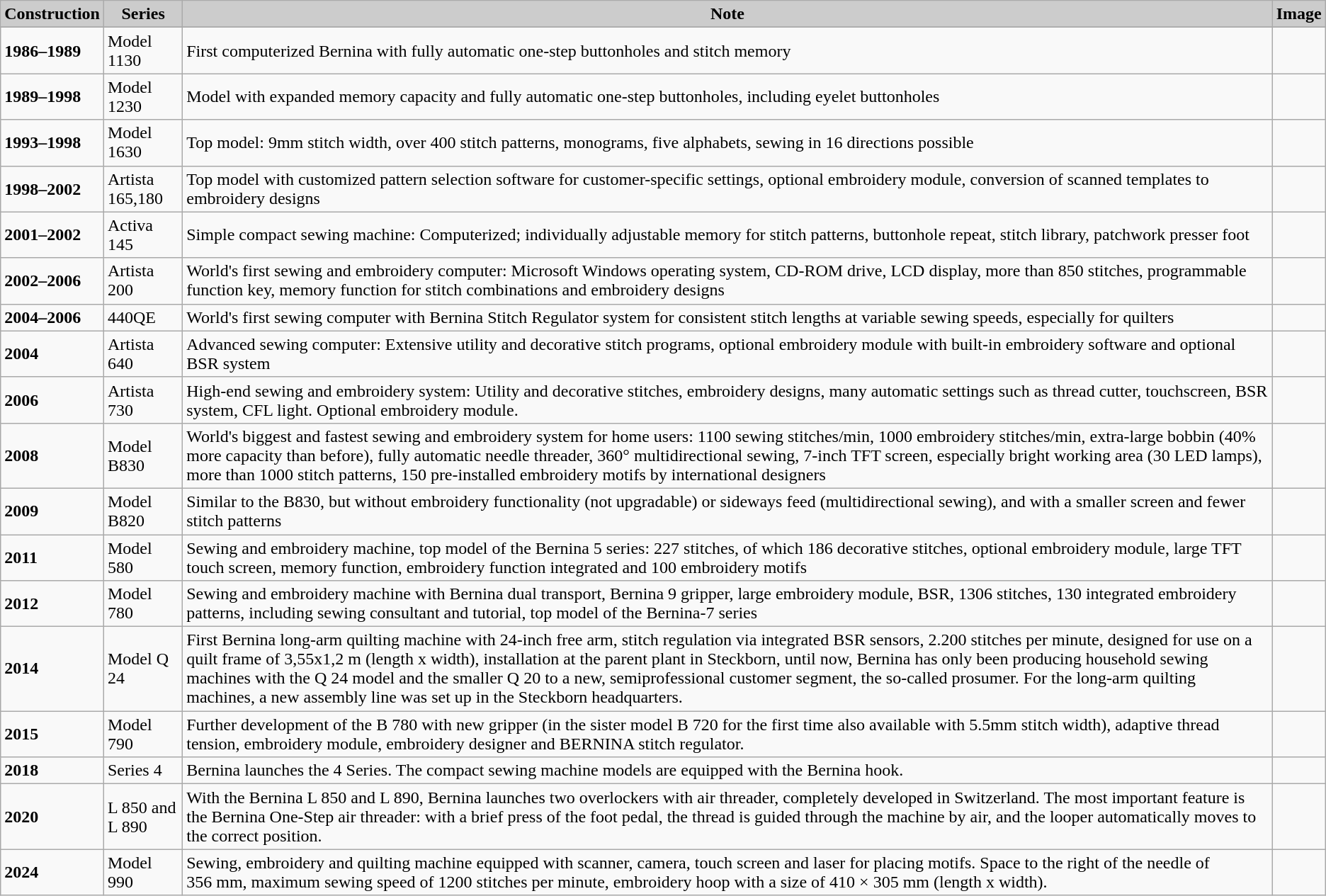<table class="wikitable">
<tr>
<td style="background:#CCCCCC;text-align:center"><strong>Construction</strong></td>
<td style="background:#CCCCCC;text-align:center"><strong>Series</strong></td>
<td style="background:#CCCCCC;text-align:center"><strong>Note</strong></td>
<td style="background:#CCCCCC;text-align:center"><strong>Image</strong></td>
</tr>
<tr>
</tr>
<tr>
<td><strong>1986–1989</strong></td>
<td>Model 1130</td>
<td>First computerized Bernina with fully automatic one-step buttonholes and stitch memory</td>
<td></td>
</tr>
<tr>
<td><strong>1989–1998</strong></td>
<td>Model 1230</td>
<td>Model with expanded memory capacity and fully automatic one-step buttonholes, including eyelet buttonholes</td>
<td></td>
</tr>
<tr>
<td><strong>1993–1998</strong></td>
<td>Model 1630</td>
<td>Top model: 9mm stitch width, over 400 stitch patterns, monograms, five alphabets, sewing in 16 directions possible</td>
<td></td>
</tr>
<tr>
<td><strong>1998–2002</strong></td>
<td>Artista 165,180</td>
<td>Top model with customized pattern selection software for customer-specific settings, optional embroidery module, conversion of scanned templates to embroidery designs</td>
<td></td>
</tr>
<tr>
<td><strong>2001–2002</strong></td>
<td>Activa 145</td>
<td>Simple compact sewing machine: Computerized; individually adjustable memory for stitch patterns, buttonhole repeat, stitch library, patchwork presser foot</td>
<td></td>
</tr>
<tr>
<td><strong>2002–2006</strong></td>
<td>Artista 200</td>
<td>World's first sewing and embroidery computer: Microsoft Windows operating system, CD-ROM drive, LCD display, more than 850 stitches, programmable function key, memory function for stitch combinations and embroidery designs</td>
<td></td>
</tr>
<tr>
<td><strong>2004–2006</strong></td>
<td>440QE</td>
<td>World's first sewing computer with Bernina Stitch Regulator system for consistent stitch lengths at variable sewing speeds, especially for quilters</td>
<td></td>
</tr>
<tr>
<td><strong>2004</strong></td>
<td>Artista 640</td>
<td>Advanced sewing computer: Extensive utility and decorative stitch programs, optional embroidery module with built-in embroidery software and optional BSR system</td>
<td></td>
</tr>
<tr>
<td><strong>2006</strong></td>
<td>Artista 730</td>
<td>High-end sewing and embroidery system: Utility and decorative stitches, embroidery designs, many automatic settings such as thread cutter, touchscreen, BSR system, CFL light. Optional embroidery module.</td>
<td></td>
</tr>
<tr>
<td><strong>2008</strong></td>
<td>Model B830</td>
<td>World's biggest and fastest sewing and embroidery system for home users: 1100 sewing stitches/min, 1000 embroidery stitches/min, extra-large bobbin (40% more capacity than before), fully automatic needle threader, 360° multidirectional sewing, 7-inch TFT screen, especially bright working area (30 LED lamps), more than 1000 stitch patterns, 150 pre-installed embroidery motifs by international designers</td>
<td></td>
</tr>
<tr>
<td><strong>2009</strong></td>
<td>Model B820</td>
<td>Similar to the B830, but without embroidery functionality (not upgradable) or sideways feed (multidirectional sewing), and with a smaller screen and fewer stitch patterns</td>
<td></td>
</tr>
<tr>
<td><strong>2011</strong></td>
<td>Model 580</td>
<td>Sewing and embroidery machine, top model of the Bernina 5 series: 227 stitches, of which 186 decorative stitches, optional embroidery module, large TFT touch screen, memory function, embroidery function integrated and 100 embroidery motifs</td>
<td></td>
</tr>
<tr>
<td><strong>2012</strong></td>
<td>Model 780</td>
<td>Sewing and embroidery machine with Bernina dual transport, Bernina 9 gripper, large embroidery module, BSR, 1306 stitches, 130 integrated embroidery patterns, including sewing consultant and tutorial, top model of the Bernina-7 series</td>
<td></td>
</tr>
<tr>
<td><strong>2014</strong></td>
<td>Model Q 24</td>
<td>First Bernina long-arm quilting machine with 24-inch free arm, stitch regulation via integrated BSR sensors, 2.200 stitches per minute, designed for use on a quilt frame of 3,55x1,2 m (length x width), installation at the parent plant in Steckborn,  until now, Bernina has only been producing household sewing machines with the Q 24 model and the smaller Q 20 to a new, semiprofessional customer segment, the so-called prosumer. For the long-arm quilting machines, a new assembly line was set up in the Steckborn headquarters.</td>
<td></td>
</tr>
<tr>
<td><strong>2015</strong></td>
<td>Model 790</td>
<td>Further development of the B 780 with new gripper (in the sister model B 720 for the first time also available with 5.5mm stitch width), adaptive thread tension, embroidery module, embroidery designer and BERNINA stitch regulator.</td>
<td></td>
</tr>
<tr>
<td><strong>2018</strong></td>
<td>Series 4</td>
<td>Bernina launches the 4 Series. The compact sewing machine models are equipped with the Bernina hook.</td>
<td></td>
</tr>
<tr>
<td><strong>2020</strong></td>
<td>L 850 and L 890</td>
<td>With the Bernina L 850 and L 890, Bernina launches two overlockers with air threader, completely developed in Switzerland. The most important feature is the Bernina One-Step air threader: with a brief press of the foot pedal, the thread is guided through the machine by air, and the looper automatically moves to the correct position.</td>
<td></td>
</tr>
<tr>
<td><strong>2024</strong></td>
<td>Model 990</td>
<td>Sewing, embroidery and quilting machine equipped with scanner, camera, touch screen and laser for placing motifs. Space to the right of the needle of 356 mm, maximum sewing speed of 1200 stitches per minute, embroidery hoop with a size of 410 × 305 mm (length x width).</td>
<td></td>
</tr>
</table>
